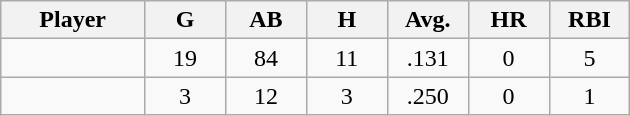<table class="wikitable sortable">
<tr>
<th bgcolor="#DDDDFF" width="16%">Player</th>
<th bgcolor="#DDDDFF" width="9%">G</th>
<th bgcolor="#DDDDFF" width="9%">AB</th>
<th bgcolor="#DDDDFF" width="9%">H</th>
<th bgcolor="#DDDDFF" width="9%">Avg.</th>
<th bgcolor="#DDDDFF" width="9%">HR</th>
<th bgcolor="#DDDDFF" width="9%">RBI</th>
</tr>
<tr align="center">
<td></td>
<td>19</td>
<td>84</td>
<td>11</td>
<td>.131</td>
<td>0</td>
<td>5</td>
</tr>
<tr align="center">
<td></td>
<td>3</td>
<td>12</td>
<td>3</td>
<td>.250</td>
<td>0</td>
<td>1</td>
</tr>
</table>
